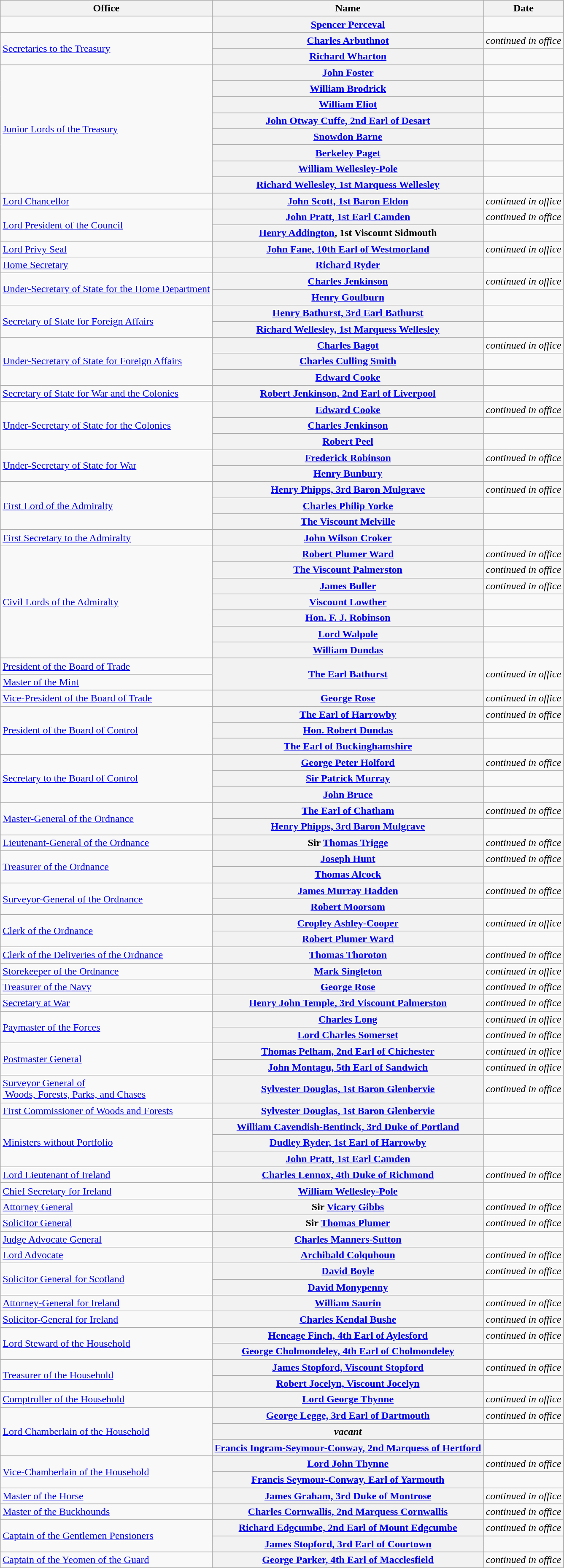<table class="wikitable plainrowheaders sortable">
<tr>
<th class=unsortable>Office</th>
<th class=unsortable>Name</th>
<th>Date</th>
</tr>
<tr>
<td></td>
<th scope=row style="font-weight:bold;"><a href='#'>Spencer Perceval</a></th>
<td></td>
</tr>
<tr>
<td rowspan=2><a href='#'>Secretaries to the Treasury</a></td>
<th scope=row><a href='#'>Charles Arbuthnot</a></th>
<td><em>continued in office</em></td>
</tr>
<tr>
<th scope=row><a href='#'>Richard Wharton</a></th>
<td></td>
</tr>
<tr>
<td rowspan=8><a href='#'>Junior Lords of the Treasury</a></td>
<th scope=row><a href='#'>John Foster</a></th>
<td></td>
</tr>
<tr>
<th scope=row><a href='#'>William Brodrick</a></th>
<td></td>
</tr>
<tr>
<th scope=row><a href='#'>William Eliot</a></th>
<td></td>
</tr>
<tr>
<th scope=row><a href='#'>John Otway Cuffe, 2nd Earl of Desart</a></th>
<td></td>
</tr>
<tr>
<th scope=row><a href='#'>Snowdon Barne</a></th>
<td></td>
</tr>
<tr>
<th scope=row><a href='#'>Berkeley Paget</a></th>
<td></td>
</tr>
<tr>
<th scope=row><a href='#'>William Wellesley-Pole</a></th>
<td></td>
</tr>
<tr>
<th scope=row><a href='#'>Richard Wellesley, 1st Marquess Wellesley</a></th>
<td></td>
</tr>
<tr>
<td><a href='#'>Lord Chancellor</a></td>
<th scope=row style="font-weight:bold;"><a href='#'>John Scott, 1st Baron Eldon</a></th>
<td><em>continued in office</em></td>
</tr>
<tr>
<td rowspan=2><a href='#'>Lord President of the Council</a></td>
<th scope=row style="font-weight:bold;"><a href='#'>John Pratt, 1st Earl Camden</a></th>
<td><em>continued in office</em></td>
</tr>
<tr>
<th scope=row style="font-weight:bold;"><a href='#'>Henry Addington</a>, 1st Viscount Sidmouth</th>
<td></td>
</tr>
<tr>
<td><a href='#'>Lord Privy Seal</a></td>
<th scope=row style="font-weight:bold;"><a href='#'>John Fane, 10th Earl of Westmorland</a></th>
<td><em>continued in office</em></td>
</tr>
<tr>
<td><a href='#'>Home Secretary</a></td>
<th scope=row style="font-weight:bold;"><a href='#'>Richard Ryder</a></th>
<td></td>
</tr>
<tr>
<td rowspan=2><a href='#'>Under-Secretary of State for the Home Department</a></td>
<th scope=row><a href='#'>Charles Jenkinson</a></th>
<td><em>continued in office</em></td>
</tr>
<tr>
<th scope=row><a href='#'>Henry Goulburn</a></th>
<td></td>
</tr>
<tr>
<td rowspan=2><a href='#'>Secretary of State for Foreign Affairs</a></td>
<th scope=row style="font-weight:bold;"><a href='#'>Henry Bathurst, 3rd Earl Bathurst</a></th>
<td></td>
</tr>
<tr>
<th scope=row style="font-weight:bold;"><a href='#'>Richard Wellesley, 1st Marquess Wellesley</a></th>
<td></td>
</tr>
<tr>
<td rowspan=3><a href='#'>Under-Secretary of State for Foreign Affairs</a></td>
<th scope=row><a href='#'>Charles Bagot</a></th>
<td><em>continued in office</em></td>
</tr>
<tr>
<th scope=row><a href='#'>Charles Culling Smith</a></th>
<td></td>
</tr>
<tr>
<th scope=row><a href='#'>Edward Cooke</a></th>
<td></td>
</tr>
<tr>
<td><a href='#'>Secretary of State for War and the Colonies</a></td>
<th scope=row style="font-weight:bold;"><a href='#'>Robert Jenkinson, 2nd Earl of Liverpool</a></th>
<td></td>
</tr>
<tr>
<td rowspan=3><a href='#'>Under-Secretary of State for the Colonies</a></td>
<th scope=row><a href='#'>Edward Cooke</a></th>
<td><em>continued in office</em></td>
</tr>
<tr>
<th scope=row><a href='#'>Charles Jenkinson</a></th>
<td></td>
</tr>
<tr>
<th scope=row><a href='#'>Robert Peel</a></th>
<td></td>
</tr>
<tr>
<td rowspan=2><a href='#'>Under-Secretary of State for War</a></td>
<th scope=row><a href='#'>Frederick Robinson</a></th>
<td><em>continued in office</em></td>
</tr>
<tr>
<th scope=row><a href='#'>Henry Bunbury</a></th>
<td></td>
</tr>
<tr>
<td rowspan=3><a href='#'>First Lord of the Admiralty</a></td>
<th scope=row style="font-weight:bold;"><a href='#'>Henry Phipps, 3rd Baron Mulgrave</a></th>
<td><em>continued in office</em></td>
</tr>
<tr>
<th scope=row style="font-weight:bold;"><a href='#'>Charles Philip Yorke</a></th>
<td></td>
</tr>
<tr>
<th scope=row style="font-weight:bold;"><a href='#'>The Viscount Melville</a></th>
<td></td>
</tr>
<tr>
<td><a href='#'>First Secretary to the Admiralty</a></td>
<th scope=row><a href='#'>John Wilson Croker</a></th>
<td></td>
</tr>
<tr>
<td rowspan=7><a href='#'>Civil Lords of the Admiralty</a></td>
<th scope=row><a href='#'>Robert Plumer Ward</a></th>
<td><em>continued in office</em></td>
</tr>
<tr>
<th scope=row><a href='#'>The Viscount Palmerston</a></th>
<td><em>continued in office</em></td>
</tr>
<tr>
<th scope=row><a href='#'>James Buller</a></th>
<td><em>continued in office</em></td>
</tr>
<tr>
<th scope=row><a href='#'>Viscount Lowther</a></th>
<td></td>
</tr>
<tr>
<th scope=row><a href='#'>Hon. F. J. Robinson</a></th>
<td></td>
</tr>
<tr>
<th scope=row><a href='#'>Lord Walpole</a></th>
<td></td>
</tr>
<tr>
<th scope=row><a href='#'>William Dundas</a></th>
<td></td>
</tr>
<tr>
<td><a href='#'>President of the Board of Trade</a></td>
<th scope=row rowspan=2 style="font-weight:bold;"><a href='#'>The Earl Bathurst</a></th>
<td rowspan=2><em>continued in office</em></td>
</tr>
<tr>
<td><a href='#'>Master of the Mint</a></td>
</tr>
<tr>
<td><a href='#'>Vice-President of the Board of Trade</a></td>
<th scope=row><a href='#'>George Rose</a></th>
<td><em>continued in office</em></td>
</tr>
<tr>
<td rowspan=3><a href='#'>President of the Board of Control</a></td>
<th scope=row><a href='#'>The Earl of Harrowby</a></th>
<td><em>continued in office</em></td>
</tr>
<tr>
<th scope=row><a href='#'>Hon. Robert Dundas</a></th>
<td></td>
</tr>
<tr>
<th scope=row><a href='#'>The Earl of Buckinghamshire</a></th>
<td></td>
</tr>
<tr>
<td rowspan=3><a href='#'>Secretary to the Board of Control</a></td>
<th scope=row><a href='#'>George Peter Holford</a></th>
<td><em>continued in office</em></td>
</tr>
<tr>
<th scope=row><a href='#'>Sir Patrick Murray</a></th>
<td></td>
</tr>
<tr>
<th scope=row><a href='#'>John Bruce</a></th>
<td></td>
</tr>
<tr>
<td rowspan=2><a href='#'>Master-General of the Ordnance</a></td>
<th scope=row style="font-weight:bold;"><a href='#'>The Earl of Chatham</a></th>
<td><em>continued in office</em></td>
</tr>
<tr>
<th scope=row style="font-weight:bold;"><a href='#'>Henry Phipps, 3rd Baron Mulgrave</a></th>
<td></td>
</tr>
<tr>
<td><a href='#'>Lieutenant-General of the Ordnance</a></td>
<th scope=row>Sir <a href='#'>Thomas Trigge</a></th>
<td><em>continued in office</em></td>
</tr>
<tr>
<td rowspan=2><a href='#'>Treasurer of the Ordnance</a></td>
<th scope=row><a href='#'>Joseph Hunt</a></th>
<td><em>continued in office</em></td>
</tr>
<tr>
<th scope=row><a href='#'>Thomas Alcock</a></th>
<td></td>
</tr>
<tr>
<td rowspan=2><a href='#'>Surveyor-General of the Ordnance</a></td>
<th scope=row><a href='#'>James Murray Hadden</a></th>
<td><em>continued in office</em></td>
</tr>
<tr>
<th scope=row><a href='#'>Robert Moorsom</a></th>
<td></td>
</tr>
<tr>
<td rowspan=2><a href='#'>Clerk of the Ordnance</a></td>
<th scope=row><a href='#'>Cropley Ashley-Cooper</a></th>
<td><em>continued in office</em></td>
</tr>
<tr>
<th scope=row><a href='#'>Robert Plumer Ward</a></th>
<td></td>
</tr>
<tr>
<td><a href='#'>Clerk of the Deliveries of the Ordnance</a></td>
<th scope=row><a href='#'>Thomas Thoroton</a></th>
<td><em>continued in office</em></td>
</tr>
<tr>
<td><a href='#'>Storekeeper of the Ordnance</a></td>
<th scope=row><a href='#'>Mark Singleton</a></th>
<td><em>continued in office</em></td>
</tr>
<tr>
<td><a href='#'>Treasurer of the Navy</a></td>
<th scope=row><a href='#'>George Rose</a></th>
<td><em>continued in office</em></td>
</tr>
<tr>
<td><a href='#'>Secretary at War</a></td>
<th scope=row><a href='#'>Henry John Temple, 3rd Viscount Palmerston</a></th>
<td><em>continued in office</em></td>
</tr>
<tr>
<td rowspan=2><a href='#'>Paymaster of the Forces</a></td>
<th scope=row><a href='#'>Charles Long</a></th>
<td><em>continued in office</em></td>
</tr>
<tr>
<th scope=row><a href='#'>Lord Charles Somerset</a></th>
<td><em>continued in office</em></td>
</tr>
<tr>
<td rowspan=2><a href='#'>Postmaster General</a></td>
<th scope=row><a href='#'>Thomas Pelham, 2nd Earl of Chichester</a></th>
<td><em>continued in office</em></td>
</tr>
<tr>
<th scope=row><a href='#'>John Montagu, 5th Earl of Sandwich</a></th>
<td><em>continued in office</em></td>
</tr>
<tr>
<td><a href='#'>Surveyor General of <br> Woods, Forests, Parks, and Chases</a></td>
<th scope=row><a href='#'>Sylvester Douglas, 1st Baron Glenbervie</a></th>
<td><em>continued in office</em></td>
</tr>
<tr>
<td><a href='#'>First Commissioner of Woods and Forests</a></td>
<th scope=row><a href='#'>Sylvester Douglas, 1st Baron Glenbervie</a></th>
<td></td>
</tr>
<tr>
<td rowspan=3><a href='#'>Ministers without Portfolio</a></td>
<th scope=row style="font-weight:bold;"><a href='#'>William Cavendish-Bentinck, 3rd Duke of Portland</a></th>
<td></td>
</tr>
<tr>
<th scope=row style="font-weight:bold;"><a href='#'>Dudley Ryder, 1st Earl of Harrowby</a></th>
<td></td>
</tr>
<tr>
<th scope=row style="font-weight:bold;"><a href='#'>John Pratt, 1st Earl Camden</a></th>
<td></td>
</tr>
<tr>
<td><a href='#'>Lord Lieutenant of Ireland</a></td>
<th scope=row><a href='#'>Charles Lennox, 4th Duke of Richmond</a></th>
<td><em>continued in office</em></td>
</tr>
<tr>
<td><a href='#'>Chief Secretary for Ireland</a></td>
<th scope=row><a href='#'>William Wellesley-Pole</a></th>
<td></td>
</tr>
<tr>
<td><a href='#'>Attorney General</a></td>
<th scope=row>Sir <a href='#'>Vicary Gibbs</a></th>
<td><em>continued in office</em></td>
</tr>
<tr>
<td><a href='#'>Solicitor General</a></td>
<th scope=row>Sir <a href='#'>Thomas Plumer</a></th>
<td><em>continued in office</em></td>
</tr>
<tr>
<td><a href='#'>Judge Advocate General</a></td>
<th scope=row><a href='#'>Charles Manners-Sutton</a></th>
<td></td>
</tr>
<tr>
<td><a href='#'>Lord Advocate</a></td>
<th scope=row><a href='#'>Archibald Colquhoun</a></th>
<td><em>continued in office</em></td>
</tr>
<tr>
<td rowspan=2><a href='#'>Solicitor General for Scotland</a></td>
<th scope=row><a href='#'>David Boyle</a></th>
<td><em>continued in office</em></td>
</tr>
<tr>
<th scope=row><a href='#'>David Monypenny</a></th>
<td></td>
</tr>
<tr>
<td><a href='#'>Attorney-General for Ireland</a></td>
<th scope=row><a href='#'>William Saurin</a></th>
<td><em>continued in office</em></td>
</tr>
<tr>
<td><a href='#'>Solicitor-General for Ireland</a></td>
<th scope=row><a href='#'>Charles Kendal Bushe</a></th>
<td><em>continued in office</em></td>
</tr>
<tr>
<td rowspan=2><a href='#'>Lord Steward of the Household</a></td>
<th scope=row><a href='#'>Heneage Finch, 4th Earl of Aylesford</a></th>
<td><em>continued in office</em></td>
</tr>
<tr>
<th scope=row><a href='#'>George Cholmondeley, 4th Earl of Cholmondeley</a></th>
<td></td>
</tr>
<tr>
<td rowspan=2><a href='#'>Treasurer of the Household</a></td>
<th scope=row><a href='#'>James Stopford, Viscount Stopford</a></th>
<td><em>continued in office</em></td>
</tr>
<tr>
<th scope=row><a href='#'>Robert Jocelyn, Viscount Jocelyn</a></th>
<td></td>
</tr>
<tr>
<td><a href='#'>Comptroller of the Household</a></td>
<th scope=row><a href='#'>Lord George Thynne</a></th>
<td><em>continued in office</em></td>
</tr>
<tr>
<td rowspan=3><a href='#'>Lord Chamberlain of the Household</a></td>
<th scope=row><a href='#'>George Legge, 3rd Earl of Dartmouth</a></th>
<td><em>continued in office</em></td>
</tr>
<tr>
<th scope=row><em>vacant</em></th>
<td></td>
</tr>
<tr>
<th scope=row><a href='#'>Francis Ingram-Seymour-Conway, 2nd Marquess of Hertford</a></th>
<td></td>
</tr>
<tr>
<td rowspan=2><a href='#'>Vice-Chamberlain of the Household</a></td>
<th scope=row><a href='#'>Lord John Thynne</a></th>
<td><em>continued in office</em></td>
</tr>
<tr>
<th scope=row><a href='#'>Francis Seymour-Conway, Earl of Yarmouth</a></th>
<td></td>
</tr>
<tr>
<td><a href='#'>Master of the Horse</a></td>
<th scope=row><a href='#'>James Graham, 3rd Duke of Montrose</a></th>
<td><em>continued in office</em></td>
</tr>
<tr>
<td><a href='#'>Master of the Buckhounds</a></td>
<th scope=row><a href='#'>Charles Cornwallis, 2nd Marquess Cornwallis</a></th>
<td><em>continued in office</em></td>
</tr>
<tr>
<td rowspan=2><a href='#'>Captain of the Gentlemen Pensioners</a></td>
<th scope=row><a href='#'>Richard Edgcumbe, 2nd Earl of Mount Edgcumbe</a></th>
<td><em>continued in office</em></td>
</tr>
<tr>
<th scope=row><a href='#'>James Stopford, 3rd Earl of Courtown</a></th>
<td></td>
</tr>
<tr>
<td><a href='#'>Captain of the Yeomen of the Guard</a></td>
<th scope=row><a href='#'>George Parker, 4th Earl of Macclesfield</a></th>
<td><em>continued in office</em></td>
</tr>
</table>
